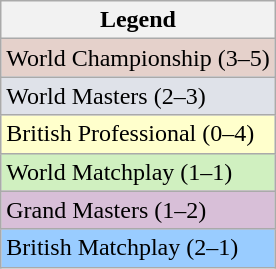<table class="wikitable">
<tr>
<th>Legend</th>
</tr>
<tr style="background:#e5d1cb;">
<td>World Championship (3–5)</td>
</tr>
<tr style="background:#dfe2e9;">
<td>World Masters (2–3)</td>
</tr>
<tr style="background:#ffc;">
<td>British Professional (0–4)</td>
</tr>
<tr style="background:#d0f0c0;">
<td>World Matchplay (1–1)</td>
</tr>
<tr style="background:thistle">
<td>Grand Masters (1–2)</td>
</tr>
<tr style="background:#9cf;">
<td>British Matchplay (2–1)</td>
</tr>
</table>
